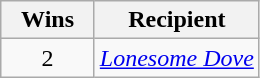<table class="wikitable sortable" rowspan="2" style="text-align:center;" background: #f6e39c;>
<tr>
<th scope="col" style="width:55px;">Wins</th>
<th scope="col" style="text-align:center;">Recipient</th>
</tr>
<tr>
<td rowspan=1 style="text-align:center">2</td>
<td><em><a href='#'>Lonesome Dove</a></em></td>
</tr>
</table>
